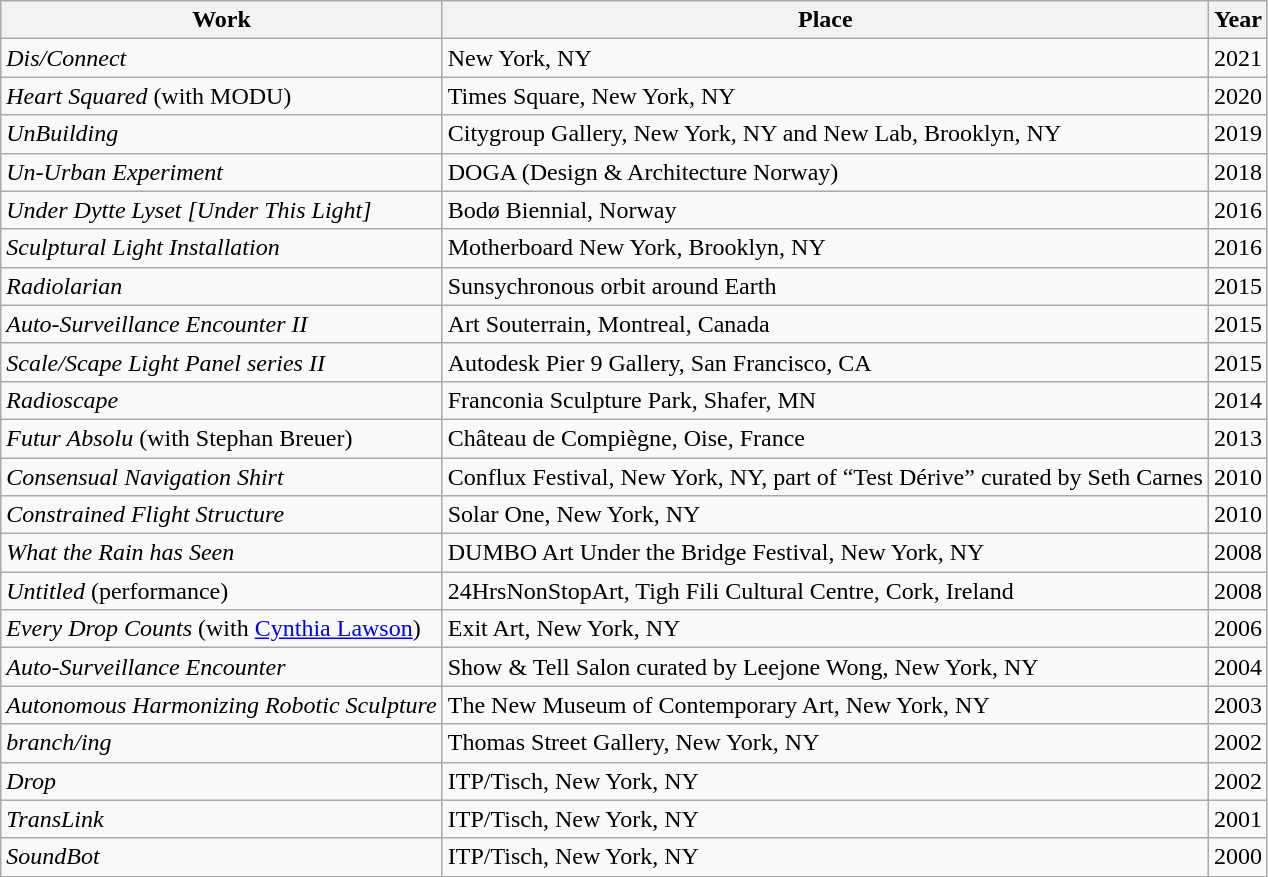<table class="wikitable">
<tr>
<th>Work</th>
<th>Place</th>
<th>Year</th>
</tr>
<tr>
<td><em>Dis/Connect</em> </td>
<td>New York, NY</td>
<td>2021</td>
</tr>
<tr>
<td><em>Heart Squared</em> (with MODU)</td>
<td>Times Square, New York, NY</td>
<td>2020</td>
</tr>
<tr>
<td><em>UnBuilding</em></td>
<td>Citygroup Gallery, New York, NY and New Lab, Brooklyn, NY</td>
<td>2019</td>
</tr>
<tr>
<td><em>Un-Urban Experiment</em></td>
<td>DOGA (Design & Architecture Norway)</td>
<td>2018</td>
</tr>
<tr>
<td><em>Under Dytte Lyset [Under This Light]</em> </td>
<td>Bodø Biennial, Norway</td>
<td>2016</td>
</tr>
<tr>
<td><em>Sculptural Light Installation</em></td>
<td>Motherboard New York, Brooklyn, NY</td>
<td>2016</td>
</tr>
<tr>
<td><em>Radiolarian</em></td>
<td>Sunsychronous orbit around Earth</td>
<td>2015</td>
</tr>
<tr>
<td><em>Auto-Surveillance Encounter II</em></td>
<td>Art Souterrain, Montreal, Canada</td>
<td>2015</td>
</tr>
<tr>
<td><em>Scale/Scape Light Panel series II</em></td>
<td>Autodesk Pier 9 Gallery, San Francisco, CA</td>
<td>2015</td>
</tr>
<tr>
<td><em>Radioscape</em></td>
<td>Franconia Sculpture Park, Shafer, MN</td>
<td>2014</td>
</tr>
<tr>
<td><em>Futur Absolu</em> (with Stephan Breuer)</td>
<td>Château de Compiègne, Oise, France</td>
<td>2013</td>
</tr>
<tr>
<td><em>Consensual Navigation Shirt</em></td>
<td>Conflux Festival, New York, NY, part of “Test Dérive” curated by Seth Carnes</td>
<td>2010</td>
</tr>
<tr>
<td><em>Constrained Flight Structure</em></td>
<td>Solar One, New York, NY</td>
<td>2010</td>
</tr>
<tr>
<td><em>What the Rain has Seen</em></td>
<td>DUMBO Art Under the Bridge Festival, New York, NY</td>
<td>2008</td>
</tr>
<tr>
<td><em>Untitled</em> (performance)</td>
<td>24HrsNonStopArt, Tigh Fili Cultural Centre, Cork, Ireland</td>
<td>2008</td>
</tr>
<tr>
<td><em>Every Drop Counts</em> (with <a href='#'>Cynthia Lawson</a>)</td>
<td>Exit Art, New York, NY</td>
<td>2006</td>
</tr>
<tr>
<td><em>Auto-Surveillance Encounter</em></td>
<td>Show & Tell Salon curated by Leejone Wong, New York, NY</td>
<td>2004</td>
</tr>
<tr>
<td><em>Autonomous Harmonizing Robotic Sculpture</em></td>
<td>The New Museum of Contemporary Art, New York, NY</td>
<td>2003</td>
</tr>
<tr>
<td><em>branch/ing</em></td>
<td>Thomas Street Gallery, New York, NY</td>
<td>2002</td>
</tr>
<tr>
<td><em>Drop</em></td>
<td>ITP/Tisch, New York, NY</td>
<td>2002</td>
</tr>
<tr>
<td><em>TransLink</em></td>
<td>ITP/Tisch, New York, NY</td>
<td>2001</td>
</tr>
<tr>
<td><em>SoundBot</em></td>
<td>ITP/Tisch, New York, NY</td>
<td>2000</td>
</tr>
</table>
